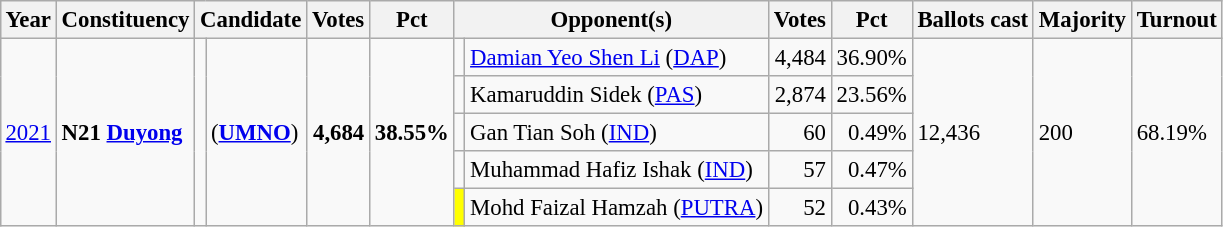<table class="wikitable" style="margin:0.5em ; font-size:95%">
<tr>
<th>Year</th>
<th>Constituency</th>
<th colspan=2>Candidate</th>
<th>Votes</th>
<th>Pct</th>
<th colspan=2>Opponent(s)</th>
<th>Votes</th>
<th>Pct</th>
<th>Ballots cast</th>
<th>Majority</th>
<th>Turnout</th>
</tr>
<tr>
<td rowspan="5"><a href='#'>2021</a></td>
<td rowspan="5"><strong>N21 <a href='#'>Duyong</a></strong></td>
<td rowspan="5" ></td>
<td rowspan="5"> (<a href='#'><strong>UMNO</strong></a>)</td>
<td rowspan="5" align="right"><strong>4,684</strong></td>
<td rowspan="5" align="right"><strong>38.55%</strong></td>
<td></td>
<td><a href='#'>Damian Yeo Shen Li</a> (<a href='#'>DAP</a>)</td>
<td align="right">4,484</td>
<td align="right">36.90%</td>
<td rowspan="5">12,436</td>
<td rowspan="5">200</td>
<td rowspan="5">68.19%</td>
</tr>
<tr>
<td bgcolor=></td>
<td>Kamaruddin Sidek (<a href='#'>PAS</a>)</td>
<td align="right">2,874</td>
<td align="right">23.56%</td>
</tr>
<tr>
<td></td>
<td>Gan Tian Soh (<a href='#'>IND</a>)</td>
<td align="right">60</td>
<td align="right">0.49%</td>
</tr>
<tr>
<td></td>
<td>Muhammad Hafiz Ishak (<a href='#'>IND</a>)</td>
<td align="right">57</td>
<td align="right">0.47%</td>
</tr>
<tr>
<td bgcolor="yellow"></td>
<td>Mohd Faizal Hamzah (<a href='#'>PUTRA</a>)</td>
<td align="right">52</td>
<td align="right">0.43%</td>
</tr>
</table>
